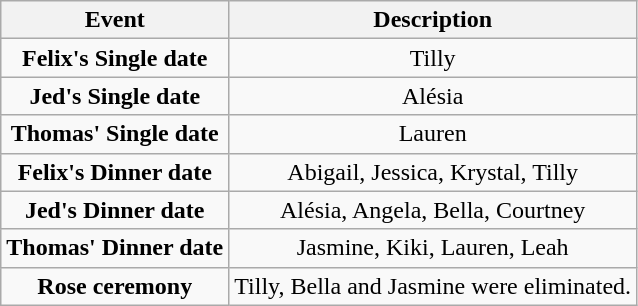<table class="wikitable sortable" style="text-align:center;">
<tr>
<th>Event</th>
<th>Description</th>
</tr>
<tr>
<td><strong>Felix's Single date</strong></td>
<td>Tilly</td>
</tr>
<tr>
<td><strong>Jed's Single date</strong></td>
<td>Alésia</td>
</tr>
<tr>
<td><strong>Thomas' Single date</strong></td>
<td>Lauren</td>
</tr>
<tr>
<td><strong>Felix's Dinner date</strong></td>
<td>Abigail, Jessica, Krystal, Tilly</td>
</tr>
<tr>
<td><strong>Jed's Dinner date</strong></td>
<td>Alésia, Angela, Bella, Courtney</td>
</tr>
<tr>
<td><strong>Thomas' Dinner date</strong></td>
<td>Jasmine, Kiki, Lauren, Leah</td>
</tr>
<tr>
<td><strong>Rose ceremony</strong></td>
<td>Tilly, Bella and Jasmine were eliminated.</td>
</tr>
</table>
